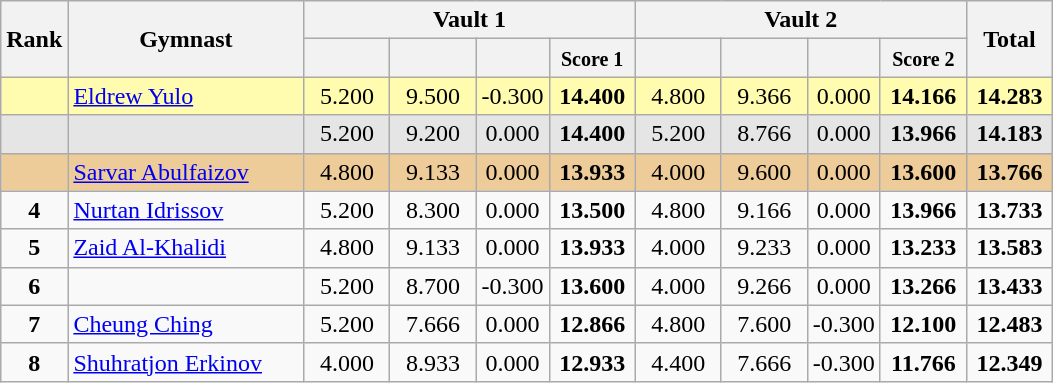<table class="wikitable sortable" style="text-align:center;">
<tr>
<th rowspan="2" style="width:15px;">Rank</th>
<th rowspan="2" style="width:150px;">Gymnast</th>
<th colspan="4">Vault 1</th>
<th colspan="4">Vault 2</th>
<th rowspan="2" style="width:50px;">Total</th>
</tr>
<tr>
<th style="width:50px;"><small></small></th>
<th style="width:50px;"><small></small></th>
<th style="width:20px;"><small></small></th>
<th style="width:50px;"><small>Score 1</small></th>
<th style="width:50px;"><small></small></th>
<th style="width:50px;"><small></small></th>
<th style="width:20px;"><small></small></th>
<th style="width:50px;"><small>Score 2</small></th>
</tr>
<tr style="background:#fffcaf;">
<td style="text-align:center" scope="row"><strong></strong></td>
<td style=text-align:left;"> <a href='#'>Eldrew Yulo</a></td>
<td>5.200</td>
<td>9.500</td>
<td>-0.300</td>
<td><strong>14.400</strong></td>
<td>4.800</td>
<td>9.366</td>
<td>0.000</td>
<td><strong>14.166</strong></td>
<td><strong>14.283</strong></td>
</tr>
<tr style="background:#e5e5e5;">
<td style="text-align:center" scope="row"><strong></strong></td>
<td style=text-align:left;"></td>
<td>5.200</td>
<td>9.200</td>
<td>0.000</td>
<td><strong>14.400</strong></td>
<td>5.200</td>
<td>8.766</td>
<td>0.000</td>
<td><strong>13.966</strong></td>
<td><strong>14.183</strong></td>
</tr>
<tr style="background:#ec9;">
<td style="text-align:center" scope="row"><strong></strong></td>
<td style=text-align:left;"> <a href='#'>Sarvar Abulfaizov</a></td>
<td>4.800</td>
<td>9.133</td>
<td>0.000</td>
<td><strong>13.933</strong></td>
<td>4.000</td>
<td>9.600</td>
<td>0.000</td>
<td><strong>13.600</strong></td>
<td><strong>13.766</strong></td>
</tr>
<tr>
<td scope="row" style="text-align:center"><strong>4</strong></td>
<td style=text-align:left;"> <a href='#'>Nurtan Idrissov</a></td>
<td>5.200</td>
<td>8.300</td>
<td>0.000</td>
<td><strong>13.500</strong></td>
<td>4.800</td>
<td>9.166</td>
<td>0.000</td>
<td><strong>13.966</strong></td>
<td><strong>13.733</strong></td>
</tr>
<tr>
<td scope="row" style="text-align:center"><strong>5</strong></td>
<td style=text-align:left;"> <a href='#'>Zaid Al-Khalidi</a></td>
<td>4.800</td>
<td>9.133</td>
<td>0.000</td>
<td><strong>13.933</strong></td>
<td>4.000</td>
<td>9.233</td>
<td>0.000</td>
<td><strong>13.233</strong></td>
<td><strong>13.583</strong></td>
</tr>
<tr>
<td scope="row" style="text-align:center"><strong>6</strong></td>
<td style=text-align:left;"></td>
<td>5.200</td>
<td>8.700</td>
<td>-0.300</td>
<td><strong>13.600</strong></td>
<td>4.000</td>
<td>9.266</td>
<td>0.000</td>
<td><strong>13.266</strong></td>
<td><strong>13.433</strong></td>
</tr>
<tr>
<td scope="row" style="text-align:center"><strong>7</strong></td>
<td style=text-align:left;"> <a href='#'>Cheung Ching</a></td>
<td>5.200</td>
<td>7.666</td>
<td>0.000</td>
<td><strong>12.866</strong></td>
<td>4.800</td>
<td>7.600</td>
<td>-0.300</td>
<td><strong>12.100</strong></td>
<td><strong>12.483</strong></td>
</tr>
<tr>
<td scope="row" style="text-align:center"><strong>8</strong></td>
<td style=text-align:left;"> <a href='#'>Shuhratjon Erkinov</a></td>
<td>4.000</td>
<td>8.933</td>
<td>0.000</td>
<td><strong>12.933</strong></td>
<td>4.400</td>
<td>7.666</td>
<td>-0.300</td>
<td><strong>11.766</strong></td>
<td><strong>12.349</strong></td>
</tr>
</table>
